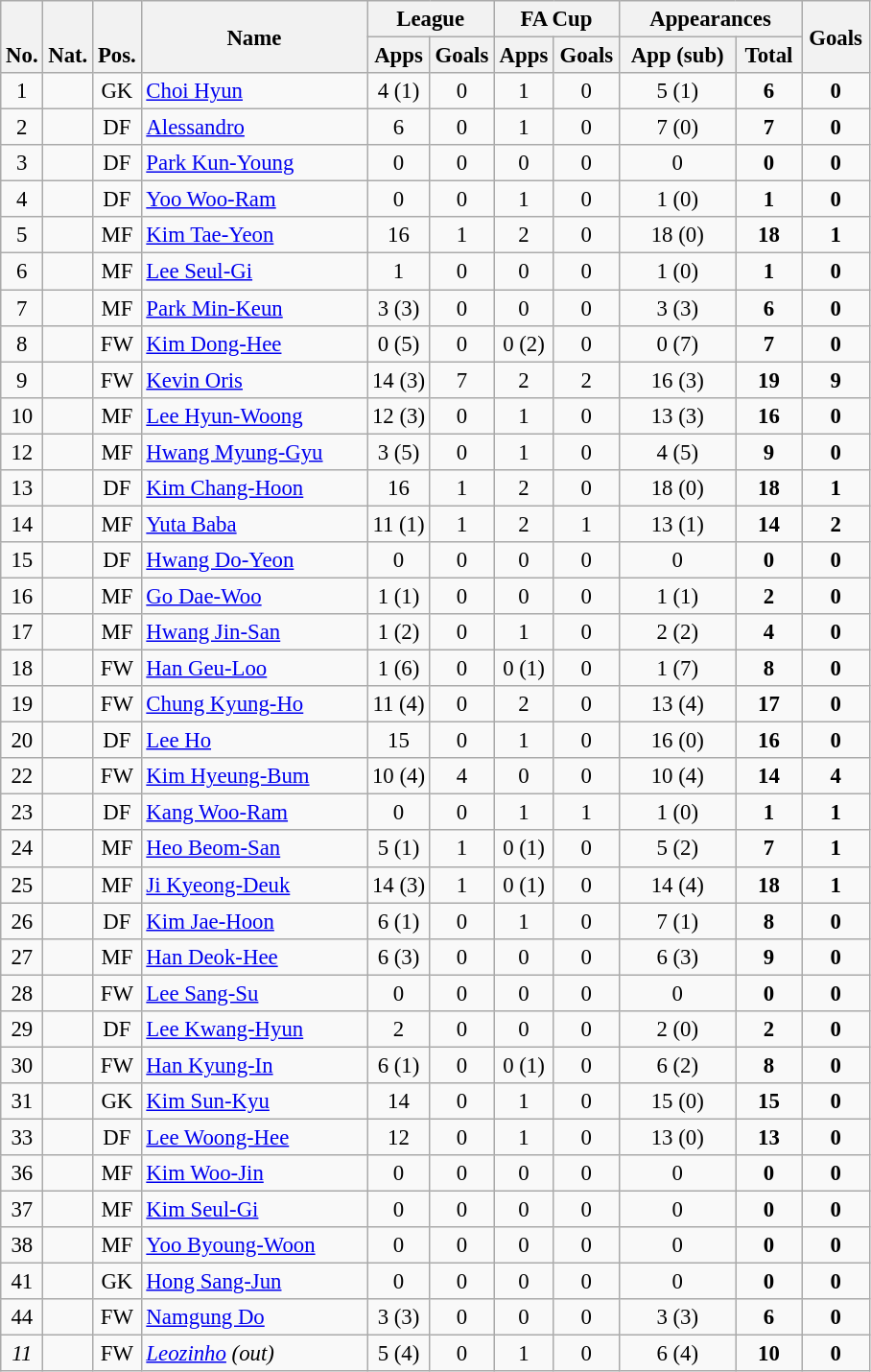<table class="wikitable" style="font-size: 95%; text-align: center;">
<tr>
<th rowspan="2" valign="bottom">No.</th>
<th rowspan="2" valign="bottom">Nat.</th>
<th rowspan="2" valign="bottom">Pos.</th>
<th rowspan="2" width="150">Name</th>
<th colspan="2" width="80">League</th>
<th colspan="2" width="80">FA Cup</th>
<th colspan="2" width="120">Appearances</th>
<th rowspan="2" width="40">Goals</th>
</tr>
<tr>
<th>Apps</th>
<th>Goals</th>
<th>Apps</th>
<th>Goals</th>
<th>App (sub)</th>
<th>Total</th>
</tr>
<tr>
<td>1</td>
<td></td>
<td>GK</td>
<td align="left"><a href='#'>Choi Hyun</a></td>
<td>4 (1)</td>
<td>0</td>
<td>1</td>
<td>0</td>
<td>5 (1)</td>
<td><strong>6</strong></td>
<td><strong>0</strong></td>
</tr>
<tr>
<td>2</td>
<td></td>
<td>DF</td>
<td align="left"><a href='#'>Alessandro</a></td>
<td>6</td>
<td>0</td>
<td>1</td>
<td>0</td>
<td>7 (0)</td>
<td><strong>7</strong></td>
<td><strong>0</strong></td>
</tr>
<tr>
<td>3</td>
<td></td>
<td>DF</td>
<td align="left"><a href='#'>Park Kun-Young</a></td>
<td>0</td>
<td>0</td>
<td>0</td>
<td>0</td>
<td>0</td>
<td><strong>0</strong></td>
<td><strong>0</strong></td>
</tr>
<tr>
<td>4</td>
<td></td>
<td>DF</td>
<td align="left"><a href='#'>Yoo Woo-Ram</a></td>
<td>0</td>
<td>0</td>
<td>1</td>
<td>0</td>
<td>1 (0)</td>
<td><strong>1</strong></td>
<td><strong>0</strong></td>
</tr>
<tr>
<td>5</td>
<td></td>
<td>MF</td>
<td align="left"><a href='#'>Kim Tae-Yeon</a></td>
<td>16</td>
<td>1</td>
<td>2</td>
<td>0</td>
<td>18 (0)</td>
<td><strong>18</strong></td>
<td><strong>1</strong></td>
</tr>
<tr>
<td>6</td>
<td></td>
<td>MF</td>
<td align="left"><a href='#'>Lee Seul-Gi</a></td>
<td>1</td>
<td>0</td>
<td>0</td>
<td>0</td>
<td>1 (0)</td>
<td><strong>1</strong></td>
<td><strong>0</strong></td>
</tr>
<tr>
<td>7</td>
<td></td>
<td>MF</td>
<td align="left"><a href='#'>Park Min-Keun</a></td>
<td>3 (3)</td>
<td>0</td>
<td>0</td>
<td>0</td>
<td>3 (3)</td>
<td><strong>6</strong></td>
<td><strong>0</strong></td>
</tr>
<tr>
<td>8</td>
<td></td>
<td>FW</td>
<td align="left"><a href='#'>Kim Dong-Hee</a></td>
<td>0 (5)</td>
<td>0</td>
<td>0 (2)</td>
<td>0</td>
<td>0 (7)</td>
<td><strong>7</strong></td>
<td><strong>0</strong></td>
</tr>
<tr>
<td>9</td>
<td></td>
<td>FW</td>
<td align="left"><a href='#'>Kevin Oris</a></td>
<td>14 (3)</td>
<td>7</td>
<td>2</td>
<td>2</td>
<td>16 (3)</td>
<td><strong>19</strong></td>
<td><strong>9</strong></td>
</tr>
<tr>
<td>10</td>
<td></td>
<td>MF</td>
<td align="left"><a href='#'>Lee Hyun-Woong</a></td>
<td>12 (3)</td>
<td>0</td>
<td>1</td>
<td>0</td>
<td>13 (3)</td>
<td><strong>16</strong></td>
<td><strong>0</strong></td>
</tr>
<tr>
<td>12</td>
<td></td>
<td>MF</td>
<td align="left"><a href='#'>Hwang Myung-Gyu</a></td>
<td>3 (5)</td>
<td>0</td>
<td>1</td>
<td>0</td>
<td>4 (5)</td>
<td><strong>9</strong></td>
<td><strong>0</strong></td>
</tr>
<tr>
<td>13</td>
<td></td>
<td>DF</td>
<td align="left"><a href='#'>Kim Chang-Hoon</a></td>
<td>16</td>
<td>1</td>
<td>2</td>
<td>0</td>
<td>18 (0)</td>
<td><strong>18</strong></td>
<td><strong>1</strong></td>
</tr>
<tr>
<td>14</td>
<td></td>
<td>MF</td>
<td align="left"><a href='#'>Yuta Baba</a></td>
<td>11 (1)</td>
<td>1</td>
<td>2</td>
<td>1</td>
<td>13 (1)</td>
<td><strong>14</strong></td>
<td><strong>2</strong></td>
</tr>
<tr>
<td>15</td>
<td></td>
<td>DF</td>
<td align="left"><a href='#'>Hwang Do-Yeon</a></td>
<td>0</td>
<td>0</td>
<td>0</td>
<td>0</td>
<td>0</td>
<td><strong>0</strong></td>
<td><strong>0</strong></td>
</tr>
<tr>
<td>16</td>
<td></td>
<td>MF</td>
<td align="left"><a href='#'>Go Dae-Woo</a></td>
<td>1 (1)</td>
<td>0</td>
<td>0</td>
<td>0</td>
<td>1 (1)</td>
<td><strong>2</strong></td>
<td><strong>0</strong></td>
</tr>
<tr>
<td>17</td>
<td></td>
<td>MF</td>
<td align="left"><a href='#'>Hwang Jin-San</a></td>
<td>1 (2)</td>
<td>0</td>
<td>1</td>
<td>0</td>
<td>2 (2)</td>
<td><strong>4</strong></td>
<td><strong>0</strong></td>
</tr>
<tr>
<td>18</td>
<td></td>
<td>FW</td>
<td align="left"><a href='#'>Han Geu-Loo</a></td>
<td>1 (6)</td>
<td>0</td>
<td>0 (1)</td>
<td>0</td>
<td>1 (7)</td>
<td><strong>8</strong></td>
<td><strong>0</strong></td>
</tr>
<tr>
<td>19</td>
<td></td>
<td>FW</td>
<td align="left"><a href='#'>Chung Kyung-Ho</a></td>
<td>11 (4)</td>
<td>0</td>
<td>2</td>
<td>0</td>
<td>13 (4)</td>
<td><strong>17</strong></td>
<td><strong>0</strong></td>
</tr>
<tr>
<td>20</td>
<td></td>
<td>DF</td>
<td align="left"><a href='#'>Lee Ho</a></td>
<td>15</td>
<td>0</td>
<td>1</td>
<td>0</td>
<td>16 (0)</td>
<td><strong>16</strong></td>
<td><strong>0</strong></td>
</tr>
<tr>
<td>22</td>
<td></td>
<td>FW</td>
<td align="left"><a href='#'>Kim Hyeung-Bum</a></td>
<td>10 (4)</td>
<td>4</td>
<td>0</td>
<td>0</td>
<td>10 (4)</td>
<td><strong>14</strong></td>
<td><strong>4</strong></td>
</tr>
<tr>
<td>23</td>
<td></td>
<td>DF</td>
<td align="left"><a href='#'>Kang Woo-Ram</a></td>
<td>0</td>
<td>0</td>
<td>1</td>
<td>1</td>
<td>1 (0)</td>
<td><strong>1</strong></td>
<td><strong>1</strong></td>
</tr>
<tr>
<td>24</td>
<td></td>
<td>MF</td>
<td align="left"><a href='#'>Heo Beom-San</a></td>
<td>5 (1)</td>
<td>1</td>
<td>0 (1)</td>
<td>0</td>
<td>5 (2)</td>
<td><strong>7</strong></td>
<td><strong>1</strong></td>
</tr>
<tr>
<td>25</td>
<td></td>
<td>MF</td>
<td align="left"><a href='#'>Ji Kyeong-Deuk</a></td>
<td>14 (3)</td>
<td>1</td>
<td>0 (1)</td>
<td>0</td>
<td>14 (4)</td>
<td><strong>18</strong></td>
<td><strong>1</strong></td>
</tr>
<tr>
<td>26</td>
<td></td>
<td>DF</td>
<td align="left"><a href='#'>Kim Jae-Hoon</a></td>
<td>6 (1)</td>
<td>0</td>
<td>1</td>
<td>0</td>
<td>7 (1)</td>
<td><strong>8</strong></td>
<td><strong>0</strong></td>
</tr>
<tr>
<td>27</td>
<td></td>
<td>MF</td>
<td align="left"><a href='#'>Han Deok-Hee</a></td>
<td>6 (3)</td>
<td>0</td>
<td>0</td>
<td>0</td>
<td>6 (3)</td>
<td><strong>9</strong></td>
<td><strong>0</strong></td>
</tr>
<tr>
<td>28</td>
<td></td>
<td>FW</td>
<td align="left"><a href='#'>Lee Sang-Su</a></td>
<td>0</td>
<td>0</td>
<td>0</td>
<td>0</td>
<td>0</td>
<td><strong>0</strong></td>
<td><strong>0</strong></td>
</tr>
<tr>
<td>29</td>
<td></td>
<td>DF</td>
<td align="left"><a href='#'>Lee Kwang-Hyun</a></td>
<td>2</td>
<td>0</td>
<td>0</td>
<td>0</td>
<td>2 (0)</td>
<td><strong>2</strong></td>
<td><strong>0</strong></td>
</tr>
<tr>
<td>30</td>
<td></td>
<td>FW</td>
<td align="left"><a href='#'>Han Kyung-In</a></td>
<td>6 (1)</td>
<td>0</td>
<td>0 (1)</td>
<td>0</td>
<td>6 (2)</td>
<td><strong>8</strong></td>
<td><strong>0</strong></td>
</tr>
<tr>
<td>31</td>
<td></td>
<td>GK</td>
<td align="left"><a href='#'>Kim Sun-Kyu</a></td>
<td>14</td>
<td>0</td>
<td>1</td>
<td>0</td>
<td>15 (0)</td>
<td><strong>15</strong></td>
<td><strong>0</strong></td>
</tr>
<tr>
<td>33</td>
<td></td>
<td>DF</td>
<td align="left"><a href='#'>Lee Woong-Hee</a></td>
<td>12</td>
<td>0</td>
<td>1</td>
<td>0</td>
<td>13 (0)</td>
<td><strong>13</strong></td>
<td><strong>0</strong></td>
</tr>
<tr>
<td>36</td>
<td></td>
<td>MF</td>
<td align="left"><a href='#'>Kim Woo-Jin</a></td>
<td>0</td>
<td>0</td>
<td>0</td>
<td>0</td>
<td>0</td>
<td><strong>0</strong></td>
<td><strong>0</strong></td>
</tr>
<tr>
<td>37</td>
<td></td>
<td>MF</td>
<td align="left"><a href='#'>Kim Seul-Gi</a></td>
<td>0</td>
<td>0</td>
<td>0</td>
<td>0</td>
<td>0</td>
<td><strong>0</strong></td>
<td><strong>0</strong></td>
</tr>
<tr>
<td>38</td>
<td></td>
<td>MF</td>
<td align="left"><a href='#'>Yoo Byoung-Woon</a></td>
<td>0</td>
<td>0</td>
<td>0</td>
<td>0</td>
<td>0</td>
<td><strong>0</strong></td>
<td><strong>0</strong></td>
</tr>
<tr>
<td>41</td>
<td></td>
<td>GK</td>
<td align="left"><a href='#'>Hong Sang-Jun</a></td>
<td>0</td>
<td>0</td>
<td>0</td>
<td>0</td>
<td>0</td>
<td><strong>0</strong></td>
<td><strong>0</strong></td>
</tr>
<tr>
<td>44</td>
<td></td>
<td>FW</td>
<td align="left"><a href='#'>Namgung Do</a></td>
<td>3 (3)</td>
<td>0</td>
<td>0</td>
<td>0</td>
<td>3 (3)</td>
<td><strong>6</strong></td>
<td><strong>0</strong></td>
</tr>
<tr>
<td><em>11</em></td>
<td></td>
<td>FW</td>
<td align="left"><em><a href='#'>Leozinho</a> (out)</em></td>
<td>5 (4)</td>
<td>0</td>
<td>1</td>
<td>0</td>
<td>6 (4)</td>
<td><strong>10</strong></td>
<td><strong>0</strong></td>
</tr>
</table>
